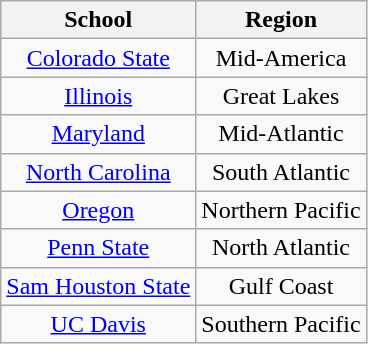<table class="wikitable">
<tr align="center">
<th>School</th>
<th>Region</th>
</tr>
<tr align="center">
<td><a href='#'>Colorado State</a></td>
<td>Mid-America</td>
</tr>
<tr align="center">
<td><a href='#'>Illinois</a></td>
<td>Great Lakes</td>
</tr>
<tr align="center">
<td><a href='#'>Maryland</a></td>
<td>Mid-Atlantic</td>
</tr>
<tr align="center">
<td><a href='#'>North Carolina</a></td>
<td>South Atlantic</td>
</tr>
<tr align="center">
<td><a href='#'>Oregon</a></td>
<td>Northern Pacific</td>
</tr>
<tr align="center">
<td><a href='#'>Penn State</a></td>
<td>North Atlantic</td>
</tr>
<tr align="center">
<td><a href='#'>Sam Houston State</a></td>
<td>Gulf Coast</td>
</tr>
<tr align="center">
<td><a href='#'>UC Davis</a></td>
<td>Southern Pacific</td>
</tr>
</table>
